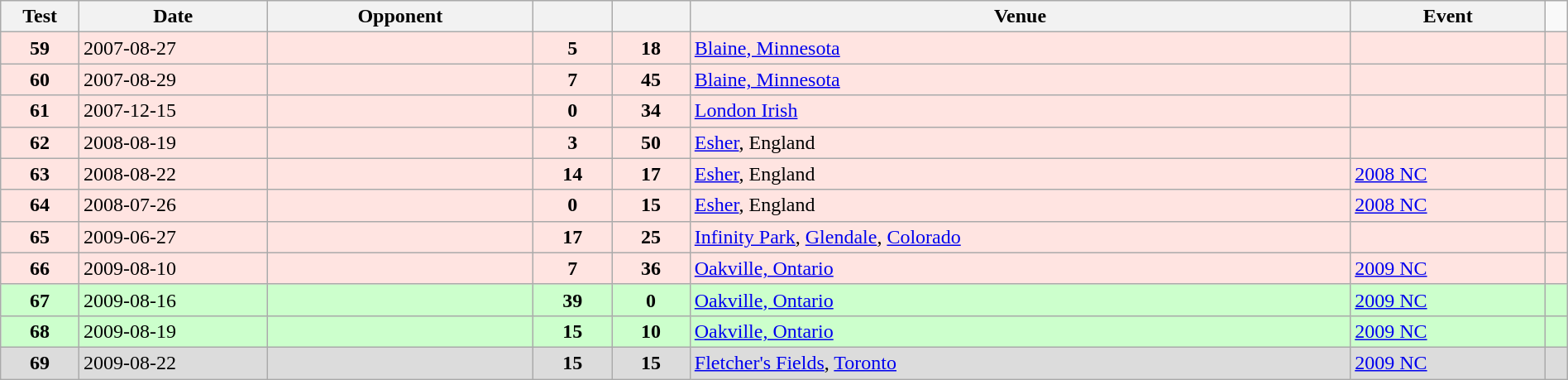<table class="wikitable sortable" style="width:100%">
<tr>
<th style="width:5%">Test</th>
<th style="width:12%">Date</th>
<th style="width:17%">Opponent</th>
<th style="width:5%"></th>
<th style="width:5%"></th>
<th>Venue</th>
<th>Event</th>
</tr>
<tr bgcolor=FFE4E1>
<td align="center"><strong>59</strong></td>
<td>2007-08-27</td>
<td></td>
<td align="center"><strong>5</strong></td>
<td align="center"><strong>18</strong></td>
<td><a href='#'>Blaine, Minnesota</a></td>
<td></td>
<td></td>
</tr>
<tr bgcolor=FFE4E1>
<td align="center"><strong>60</strong></td>
<td>2007-08-29</td>
<td></td>
<td align="center"><strong>7</strong></td>
<td align="center"><strong>45</strong></td>
<td><a href='#'>Blaine, Minnesota</a></td>
<td></td>
<td></td>
</tr>
<tr bgcolor=FFE4E1>
<td align="center"><strong>61</strong></td>
<td>2007-12-15</td>
<td></td>
<td align="center"><strong>0</strong></td>
<td align="center"><strong>34</strong></td>
<td><a href='#'>London Irish</a></td>
<td></td>
<td></td>
</tr>
<tr bgcolor=FFE4E1>
<td align="center"><strong>62</strong></td>
<td>2008-08-19</td>
<td></td>
<td align="center"><strong>3</strong></td>
<td align="center"><strong>50</strong></td>
<td><a href='#'>Esher</a>, England</td>
<td></td>
<td></td>
</tr>
<tr bgcolor=FFE4E1>
<td align="center"><strong>63</strong></td>
<td>2008-08-22</td>
<td></td>
<td align="center"><strong>14</strong></td>
<td align="center"><strong>17</strong></td>
<td><a href='#'>Esher</a>, England</td>
<td><a href='#'>2008 NC</a></td>
<td></td>
</tr>
<tr bgcolor=FFE4E1>
<td align="center"><strong>64</strong></td>
<td>2008-07-26</td>
<td></td>
<td align="center"><strong>0</strong></td>
<td align="center"><strong>15</strong></td>
<td><a href='#'>Esher</a>, England</td>
<td><a href='#'>2008 NC</a></td>
<td></td>
</tr>
<tr bgcolor=FFE4E1>
<td align="center"><strong>65</strong></td>
<td>2009-06-27</td>
<td></td>
<td align="center"><strong>17</strong></td>
<td align="center"><strong>25</strong></td>
<td><a href='#'>Infinity Park</a>, <a href='#'>Glendale</a>, <a href='#'>Colorado</a></td>
<td></td>
<td></td>
</tr>
<tr bgcolor=FFE4E1>
<td align="center"><strong>66</strong></td>
<td>2009-08-10</td>
<td></td>
<td align="center"><strong>7</strong></td>
<td align="center"><strong>36</strong></td>
<td><a href='#'>Oakville, Ontario</a></td>
<td><a href='#'>2009 NC</a></td>
<td></td>
</tr>
<tr bgcolor=#ccffcc>
<td align="center"><strong>67</strong></td>
<td>2009-08-16</td>
<td></td>
<td align="center"><strong>39</strong></td>
<td align="center"><strong>0</strong></td>
<td><a href='#'>Oakville, Ontario</a></td>
<td><a href='#'>2009 NC</a></td>
<td></td>
</tr>
<tr bgcolor=#ccffcc>
<td align="center"><strong>68</strong></td>
<td>2009-08-19</td>
<td></td>
<td align="center"><strong>15</strong></td>
<td align="center"><strong>10</strong></td>
<td><a href='#'>Oakville, Ontario</a></td>
<td><a href='#'>2009 NC</a></td>
<td></td>
</tr>
<tr bgcolor=DCDCDC>
<td align="center"><strong>69</strong></td>
<td>2009-08-22</td>
<td></td>
<td align="center"><strong>15</strong></td>
<td align="center"><strong>15</strong></td>
<td><a href='#'>Fletcher's Fields</a>, <a href='#'>Toronto</a></td>
<td><a href='#'>2009 NC</a></td>
<td></td>
</tr>
</table>
